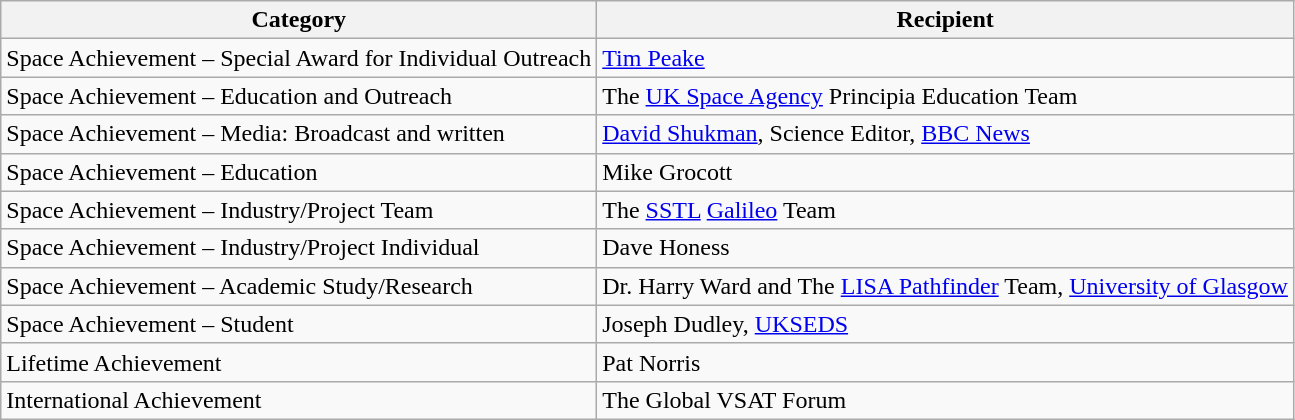<table class="wikitable">
<tr>
<th>Category</th>
<th>Recipient</th>
</tr>
<tr>
<td>Space Achievement – Special Award for Individual Outreach</td>
<td><a href='#'>Tim Peake</a></td>
</tr>
<tr>
<td>Space Achievement – Education and Outreach</td>
<td>The <a href='#'>UK Space Agency</a> Principia Education Team</td>
</tr>
<tr>
<td>Space Achievement – Media: Broadcast and written</td>
<td><a href='#'>David Shukman</a>, Science Editor, <a href='#'>BBC News</a></td>
</tr>
<tr>
<td>Space Achievement – Education</td>
<td>Mike Grocott</td>
</tr>
<tr>
<td>Space Achievement – Industry/Project Team</td>
<td>The <a href='#'>SSTL</a> <a href='#'>Galileo</a> Team</td>
</tr>
<tr>
<td>Space Achievement – Industry/Project Individual</td>
<td>Dave Honess</td>
</tr>
<tr>
<td>Space Achievement – Academic Study/Research</td>
<td>Dr. Harry Ward and The <a href='#'>LISA Pathfinder</a> Team, <a href='#'>University of Glasgow</a></td>
</tr>
<tr>
<td>Space Achievement – Student</td>
<td>Joseph Dudley, <a href='#'>UKSEDS</a></td>
</tr>
<tr>
<td>Lifetime Achievement</td>
<td>Pat Norris</td>
</tr>
<tr>
<td>International Achievement</td>
<td>The Global VSAT Forum</td>
</tr>
</table>
